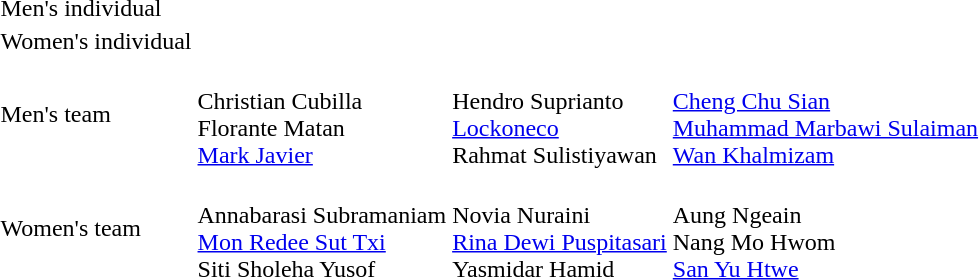<table>
<tr>
<td>Men's individual</td>
<td></td>
<td></td>
<td></td>
</tr>
<tr>
<td>Women's individual</td>
<td></td>
<td></td>
<td></td>
</tr>
<tr>
<td>Men's team</td>
<td><br>Christian Cubilla<br>Florante Matan<br><a href='#'>Mark Javier</a></td>
<td><br>Hendro Suprianto<br><a href='#'>Lockoneco</a><br>Rahmat Sulistiyawan</td>
<td nowrap=true><br><a href='#'>Cheng Chu Sian</a><br><a href='#'>Muhammad Marbawi Sulaiman</a><br><a href='#'>Wan Khalmizam</a></td>
</tr>
<tr>
<td>Women's team</td>
<td nowrap=true><br>Annabarasi Subramaniam<br><a href='#'>Mon Redee Sut Txi</a><br>Siti Sholeha Yusof</td>
<td nowrap=true><br>Novia Nuraini<br><a href='#'>Rina Dewi Puspitasari</a><br>Yasmidar Hamid</td>
<td><br>Aung Ngeain<br>Nang Mo Hwom<br><a href='#'>San Yu Htwe</a></td>
</tr>
</table>
